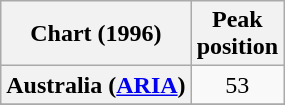<table class="wikitable sortable plainrowheaders" style="text-align:center">
<tr>
<th>Chart (1996)</th>
<th>Peak <br> position</th>
</tr>
<tr>
<th scope="row">Australia (<a href='#'>ARIA</a>)</th>
<td>53</td>
</tr>
<tr>
</tr>
<tr>
</tr>
<tr>
</tr>
<tr>
</tr>
<tr>
</tr>
<tr>
</tr>
<tr>
</tr>
<tr>
</tr>
<tr>
</tr>
<tr>
</tr>
</table>
